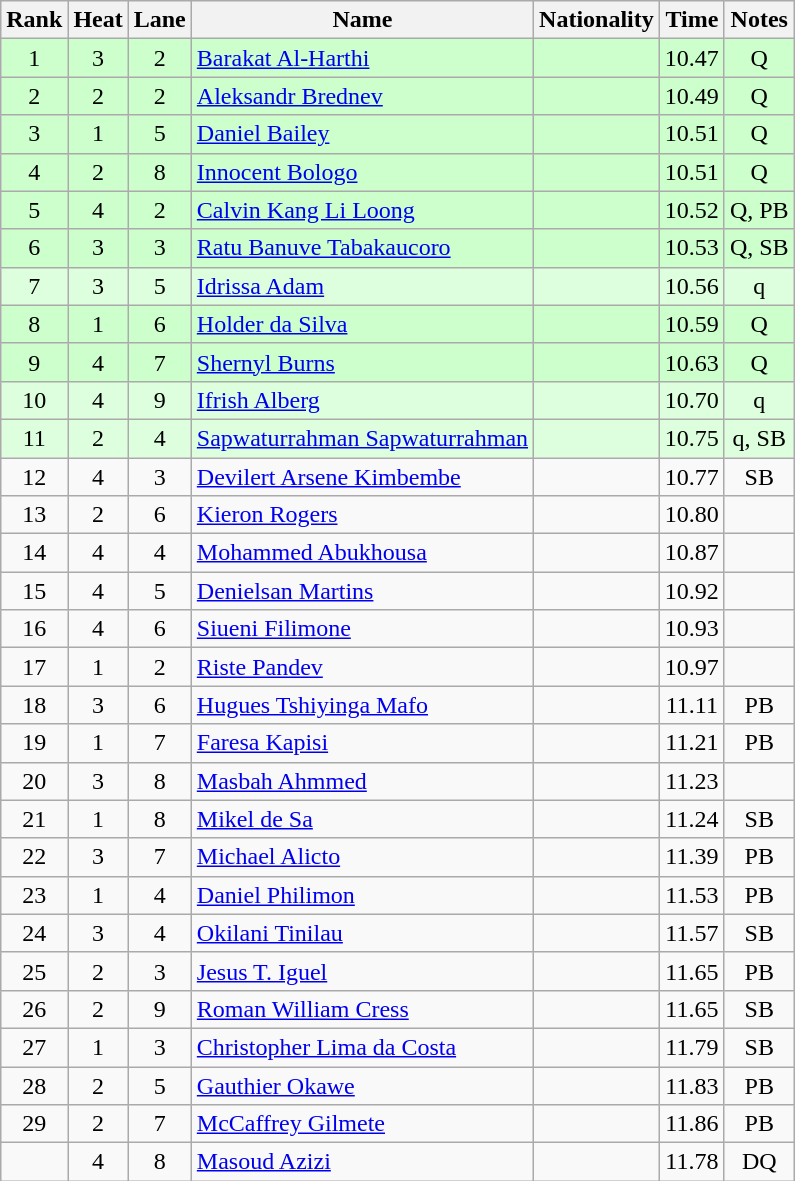<table class="wikitable sortable" style="text-align:center">
<tr>
<th>Rank</th>
<th>Heat</th>
<th>Lane</th>
<th>Name</th>
<th>Nationality</th>
<th>Time</th>
<th>Notes</th>
</tr>
<tr bgcolor=ccffcc>
<td>1</td>
<td>3</td>
<td>2</td>
<td align=left><a href='#'>Barakat Al-Harthi</a></td>
<td align=left></td>
<td>10.47</td>
<td>Q</td>
</tr>
<tr bgcolor=ccffcc>
<td>2</td>
<td>2</td>
<td>2</td>
<td align=left><a href='#'>Aleksandr Brednev</a></td>
<td align=left></td>
<td>10.49</td>
<td>Q</td>
</tr>
<tr bgcolor=ccffcc>
<td>3</td>
<td>1</td>
<td>5</td>
<td align=left><a href='#'>Daniel Bailey</a></td>
<td align=left></td>
<td>10.51</td>
<td>Q</td>
</tr>
<tr bgcolor=ccffcc>
<td>4</td>
<td>2</td>
<td>8</td>
<td align=left><a href='#'>Innocent Bologo</a></td>
<td align=left></td>
<td>10.51</td>
<td>Q</td>
</tr>
<tr bgcolor=ccffcc>
<td>5</td>
<td>4</td>
<td>2</td>
<td align=left><a href='#'>Calvin Kang Li Loong</a></td>
<td align=left></td>
<td>10.52</td>
<td>Q, PB</td>
</tr>
<tr bgcolor=ccffcc>
<td>6</td>
<td>3</td>
<td>3</td>
<td align=left><a href='#'>Ratu Banuve Tabakaucoro</a></td>
<td align=left></td>
<td>10.53</td>
<td>Q, SB</td>
</tr>
<tr bgcolor=ddffdd>
<td>7</td>
<td>3</td>
<td>5</td>
<td align=left><a href='#'>Idrissa Adam</a></td>
<td align=left></td>
<td>10.56</td>
<td>q</td>
</tr>
<tr bgcolor=ccffcc>
<td>8</td>
<td>1</td>
<td>6</td>
<td align=left><a href='#'>Holder da Silva</a></td>
<td align=left></td>
<td>10.59</td>
<td>Q</td>
</tr>
<tr bgcolor=ccffcc>
<td>9</td>
<td>4</td>
<td>7</td>
<td align=left><a href='#'>Shernyl Burns</a></td>
<td align=left></td>
<td>10.63</td>
<td>Q</td>
</tr>
<tr bgcolor=ddffdd>
<td>10</td>
<td>4</td>
<td>9</td>
<td align=left><a href='#'>Ifrish Alberg</a></td>
<td align=left></td>
<td>10.70</td>
<td>q</td>
</tr>
<tr bgcolor=ddffdd>
<td>11</td>
<td>2</td>
<td>4</td>
<td align=left><a href='#'>Sapwaturrahman Sapwaturrahman</a></td>
<td align=left></td>
<td>10.75</td>
<td>q, SB</td>
</tr>
<tr>
<td>12</td>
<td>4</td>
<td>3</td>
<td align=left><a href='#'>Devilert Arsene Kimbembe</a></td>
<td align=left></td>
<td>10.77</td>
<td>SB</td>
</tr>
<tr>
<td>13</td>
<td>2</td>
<td>6</td>
<td align=left><a href='#'>Kieron Rogers</a></td>
<td align=left></td>
<td>10.80</td>
<td></td>
</tr>
<tr>
<td>14</td>
<td>4</td>
<td>4</td>
<td align=left><a href='#'>Mohammed Abukhousa</a></td>
<td align=left></td>
<td>10.87</td>
<td></td>
</tr>
<tr>
<td>15</td>
<td>4</td>
<td>5</td>
<td align=left><a href='#'>Denielsan Martins</a></td>
<td align=left></td>
<td>10.92</td>
<td></td>
</tr>
<tr>
<td>16</td>
<td>4</td>
<td>6</td>
<td align=left><a href='#'>Siueni Filimone</a></td>
<td align=left></td>
<td>10.93</td>
<td></td>
</tr>
<tr>
<td>17</td>
<td>1</td>
<td>2</td>
<td align=left><a href='#'>Riste Pandev</a></td>
<td align=left></td>
<td>10.97</td>
<td></td>
</tr>
<tr>
<td>18</td>
<td>3</td>
<td>6</td>
<td align=left><a href='#'>Hugues Tshiyinga Mafo</a></td>
<td align=left></td>
<td>11.11</td>
<td>PB</td>
</tr>
<tr>
<td>19</td>
<td>1</td>
<td>7</td>
<td align=left><a href='#'>Faresa Kapisi</a></td>
<td align=left></td>
<td>11.21</td>
<td>PB</td>
</tr>
<tr>
<td>20</td>
<td>3</td>
<td>8</td>
<td align=left><a href='#'>Masbah Ahmmed</a></td>
<td align=left></td>
<td>11.23</td>
<td></td>
</tr>
<tr>
<td>21</td>
<td>1</td>
<td>8</td>
<td align=left><a href='#'>Mikel de Sa</a></td>
<td align=left></td>
<td>11.24</td>
<td>SB</td>
</tr>
<tr>
<td>22</td>
<td>3</td>
<td>7</td>
<td align=left><a href='#'>Michael Alicto</a></td>
<td align=left></td>
<td>11.39</td>
<td>PB</td>
</tr>
<tr>
<td>23</td>
<td>1</td>
<td>4</td>
<td align=left><a href='#'>Daniel Philimon</a></td>
<td align=left></td>
<td>11.53</td>
<td>PB</td>
</tr>
<tr>
<td>24</td>
<td>3</td>
<td>4</td>
<td align=left><a href='#'>Okilani Tinilau</a></td>
<td align=left></td>
<td>11.57</td>
<td>SB</td>
</tr>
<tr>
<td>25</td>
<td>2</td>
<td>3</td>
<td align=left><a href='#'>Jesus T. Iguel</a></td>
<td align=left></td>
<td>11.65</td>
<td>PB</td>
</tr>
<tr>
<td>26</td>
<td>2</td>
<td>9</td>
<td align=left><a href='#'>Roman William Cress</a></td>
<td align=left></td>
<td>11.65</td>
<td>SB</td>
</tr>
<tr>
<td>27</td>
<td>1</td>
<td>3</td>
<td align=left><a href='#'>Christopher Lima da Costa</a></td>
<td align=left></td>
<td>11.79</td>
<td>SB</td>
</tr>
<tr>
<td>28</td>
<td>2</td>
<td>5</td>
<td align=left><a href='#'>Gauthier Okawe</a></td>
<td align=left></td>
<td>11.83</td>
<td>PB</td>
</tr>
<tr>
<td>29</td>
<td>2</td>
<td>7</td>
<td align=left><a href='#'>McCaffrey Gilmete</a></td>
<td align=left></td>
<td>11.86</td>
<td>PB</td>
</tr>
<tr>
<td></td>
<td>4</td>
<td>8</td>
<td align=left><a href='#'>Masoud Azizi</a></td>
<td align=left></td>
<td>11.78</td>
<td>DQ</td>
</tr>
</table>
